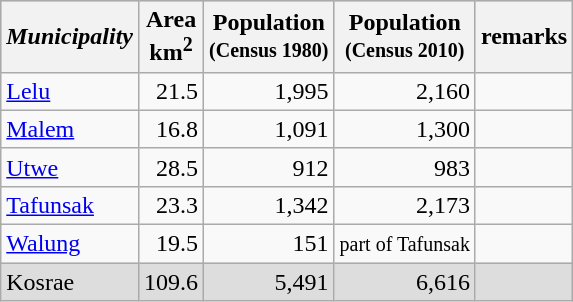<table class="wikitable sortable">
<tr style="background:#ccc;">
<th><em>Municipality</em></th>
<th>Area<br>km<sup>2</sup></th>
<th>Population<br><small>(Census 1980)</small></th>
<th>Population<br><small>(Census 2010)</small></th>
<th>remarks</th>
</tr>
<tr>
<td><a href='#'>Lelu</a></td>
<td style="text-align:right;">21.5</td>
<td style="text-align:right;">1,995</td>
<td style="text-align:right;">2,160</td>
<td> </td>
</tr>
<tr>
<td><a href='#'>Malem</a></td>
<td style="text-align:right;">16.8</td>
<td style="text-align:right;">1,091</td>
<td style="text-align:right;">1,300</td>
<td> </td>
</tr>
<tr>
<td><a href='#'>Utwe</a></td>
<td style="text-align:right;">28.5</td>
<td style="text-align:right;">912</td>
<td style="text-align:right;">983</td>
<td> </td>
</tr>
<tr>
<td><a href='#'>Tafunsak</a></td>
<td style="text-align:right;">23.3</td>
<td style="text-align:right;">1,342</td>
<td style="text-align:right;">2,173</td>
<td> </td>
</tr>
<tr>
<td><a href='#'>Walung</a></td>
<td style="text-align:right;">19.5</td>
<td style="text-align:right;">151</td>
<td style="text-align:right;"><small>part of Tafunsak</small></td>
<td> </td>
</tr>
<tr style="background:#ddd;" class="sortbottom">
<td>Kosrae</td>
<td style="text-align:right;">109.6</td>
<td style="text-align:right;">5,491</td>
<td style="text-align:right;">6,616</td>
<td> </td>
</tr>
</table>
